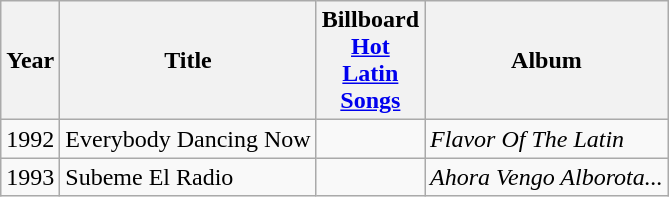<table class="wikitable">
<tr>
<th>Year</th>
<th>Title</th>
<th>Billboard<br><a href='#'>Hot</a><br><a href='#'>Latin</a><br><a href='#'>Songs</a></th>
<th>Album</th>
</tr>
<tr>
<td>1992</td>
<td>Everybody Dancing Now</td>
<td></td>
<td><em>Flavor Of The Latin</em></td>
</tr>
<tr>
<td>1993</td>
<td>Subeme El Radio</td>
<td></td>
<td><em>Ahora Vengo Alborota...</em></td>
</tr>
</table>
